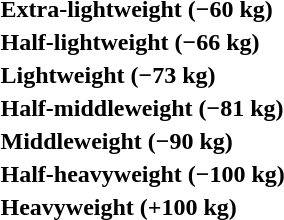<table>
<tr>
<th rowspan=2 style="text-align:left;">Extra-lightweight (−60 kg)</th>
<td rowspan=2></td>
<td rowspan=2></td>
<td></td>
</tr>
<tr>
<td></td>
</tr>
<tr>
<th rowspan=2 style="text-align:left;">Half-lightweight (−66 kg)</th>
<td rowspan=2></td>
<td rowspan=2></td>
<td></td>
</tr>
<tr>
<td></td>
</tr>
<tr>
<th rowspan=2 style="text-align:left;">Lightweight (−73 kg)</th>
<td rowspan=2></td>
<td rowspan=2></td>
<td></td>
</tr>
<tr>
<td></td>
</tr>
<tr>
<th rowspan=2 style="text-align:left;">Half-middleweight (−81 kg)</th>
<td rowspan=2></td>
<td rowspan=2></td>
<td></td>
</tr>
<tr>
<td></td>
</tr>
<tr>
<th rowspan=2 style="text-align:left;">Middleweight (−90 kg)</th>
<td rowspan=2></td>
<td rowspan=2></td>
<td></td>
</tr>
<tr>
<td></td>
</tr>
<tr>
<th rowspan=2 style="text-align:left;">Half-heavyweight (−100 kg)</th>
<td rowspan=2></td>
<td rowspan=2></td>
<td></td>
</tr>
<tr>
<td></td>
</tr>
<tr>
<th rowspan=2 style="text-align:left;">Heavyweight (+100 kg)</th>
<td rowspan=2></td>
<td rowspan=2></td>
<td></td>
</tr>
<tr>
<td></td>
</tr>
</table>
